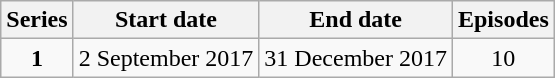<table class="wikitable" style="text-align:center;">
<tr>
<th>Series</th>
<th>Start date</th>
<th>End date</th>
<th>Episodes</th>
</tr>
<tr>
<td><strong>1</strong></td>
<td>2 September 2017</td>
<td>31 December 2017</td>
<td>10</td>
</tr>
</table>
